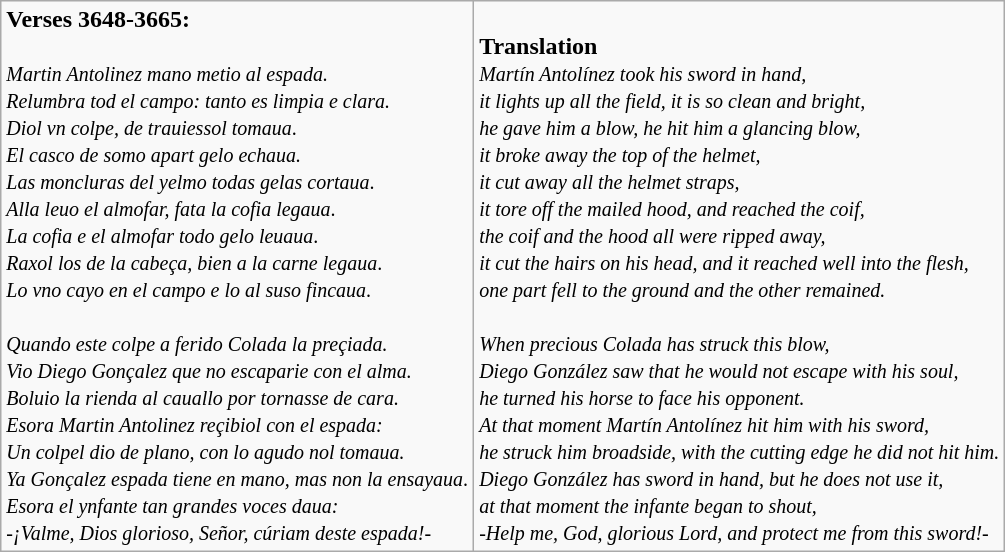<table class="wikitable">
<tr>
<td><strong>Verses 3648-3665:</strong><br><br><small><em>Martin Antolinez mano metio al espada.</em><br>
<em>Relumbra tod el campo: tanto es limpia e clara.</em><br>
<em>Diol vn colpe, de trauiessol tomaua</em>.<br>
<em>El casco de somo apart gelo echaua.</em><br>
<em>Las moncluras del yelmo todas gelas cortaua</em>.<br>
<em>Alla leuo el almofar, fata la cofia legaua</em>.<br>
<em>La cofia e el almofar todo gelo leuaua</em>.<br>
<em>Raxol los de la cabeça, bien a la carne legaua</em>.<br>
<em>Lo vno cayo en el campo e lo al suso fincaua</em>.<br>
<br>
<em>Quando este colpe a ferido Colada la preçiada.</em><br>
<em>Vio Diego Gonçalez que no escaparie con el alma.</em><br>
<em>Boluio la rienda al cauallo por tornasse de cara.</em><br>
<em>Esora Martin Antolinez reçibiol con el espada:</em><br>
<em>Un colpel dio de plano, con lo agudo nol tomaua.</em><br>
<em>Ya Gonçalez espada tiene en mano, mas non la ensayaua</em>.<br>
<em>Esora el ynfante tan grandes voces daua:</em><br>
<em>-¡Valme, Dios glorioso, Señor, cúriam deste espada!-</em></small></td>
<td><br><strong>Translation</strong><br>
<small><em>Martín Antolínez took his sword in hand,</em><br>
<em>it lights up all the field, it is so clean and bright,</em><br>
<em>he gave him a blow, he hit him a glancing blow,</em><br>
<em>it broke away the top of the helmet, </em><br>
<em>it cut away all the helmet straps,</em> <br>
<em>it tore off the mailed hood, and reached the coif,</em><br>
<em>the coif and the hood all were ripped away, </em><br>
<em>it cut the hairs on his head, and it reached well into the flesh, </em><br>
<em>one part fell to the ground and the other remained.</em><br>
<br>
<em>When precious Colada has struck this blow, </em><br>
<em>Diego González saw that he would not escape with his soul,</em><br>
<em>he turned his horse to face his opponent.</em><br>
<em>At that moment Martín Antolínez hit him with his sword,</em><br>
<em>he struck him broadside, with the cutting edge he did not hit him.</em><br>
<em>Diego González has sword in hand, but he does not use it,</em><br>
<em>at that moment the infante began to shout,</em><br>
<em>-Help me, God, glorious Lord, and protect me from this sword!-</em></small></td>
</tr>
</table>
